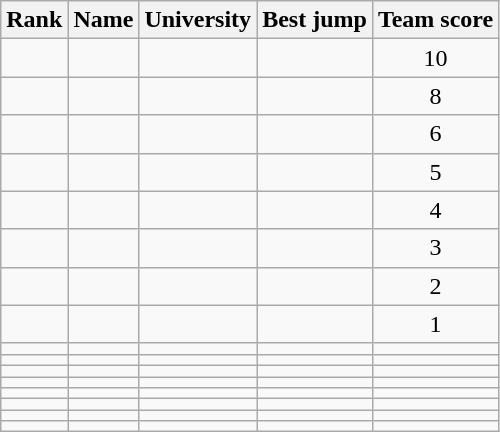<table class="wikitable sortable" style="text-align:center">
<tr>
<th>Rank</th>
<th>Name</th>
<th>University</th>
<th>Best jump</th>
<th>Team score</th>
</tr>
<tr>
<td></td>
<td align=left></td>
<td></td>
<td><strong></strong></td>
<td>10</td>
</tr>
<tr>
<td></td>
<td align=left></td>
<td></td>
<td><strong></strong></td>
<td>8</td>
</tr>
<tr>
<td></td>
<td align=left></td>
<td></td>
<td><strong></strong></td>
<td>6</td>
</tr>
<tr>
<td></td>
<td align=left></td>
<td></td>
<td><strong></strong></td>
<td>5</td>
</tr>
<tr>
<td></td>
<td align=left></td>
<td></td>
<td><strong></strong></td>
<td>4</td>
</tr>
<tr>
<td></td>
<td align=left></td>
<td></td>
<td><strong></strong></td>
<td>3</td>
</tr>
<tr>
<td></td>
<td align=left></td>
<td></td>
<td><strong></strong></td>
<td>2</td>
</tr>
<tr>
<td></td>
<td align=left></td>
<td></td>
<td><strong></strong></td>
<td>1</td>
</tr>
<tr>
<td></td>
<td align=left></td>
<td></td>
<td><strong></strong></td>
<td></td>
</tr>
<tr>
<td></td>
<td align=left></td>
<td></td>
<td><strong></strong></td>
<td></td>
</tr>
<tr>
<td></td>
<td align=left></td>
<td></td>
<td><strong></strong></td>
<td></td>
</tr>
<tr>
<td></td>
<td align=left></td>
<td></td>
<td><strong></strong></td>
<td></td>
</tr>
<tr>
<td></td>
<td align=left></td>
<td></td>
<td><strong></strong></td>
<td></td>
</tr>
<tr>
<td></td>
<td align=left></td>
<td></td>
<td><strong></strong></td>
<td></td>
</tr>
<tr>
<td></td>
<td align=left></td>
<td></td>
<td><strong></strong></td>
<td></td>
</tr>
<tr>
<td></td>
<td align=left></td>
<td></td>
<td><strong></strong></td>
<td></td>
</tr>
</table>
